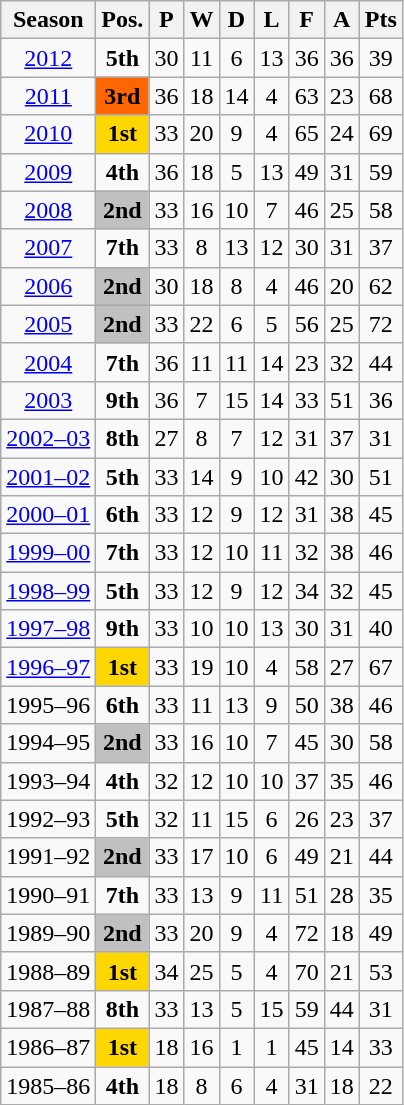<table class="wikitable sortable" style="text-align: center">
<tr>
<th>Season</th>
<th>Pos.</th>
<th>P</th>
<th>W</th>
<th>D</th>
<th>L</th>
<th>F</th>
<th>A</th>
<th>Pts</th>
</tr>
<tr --->
<td><a href='#'>2012</a></td>
<td><strong>5th</strong></td>
<td>30</td>
<td>11</td>
<td>6</td>
<td>13</td>
<td>36</td>
<td>36</td>
<td>39</td>
</tr>
<tr>
<td><a href='#'>2011</a></td>
<td bgcolor=ff6600><strong>3rd</strong></td>
<td>36</td>
<td>18</td>
<td>14</td>
<td>4</td>
<td>63</td>
<td>23</td>
<td>68</td>
</tr>
<tr>
<td><a href='#'>2010</a></td>
<td bgcolor=gold><strong>1st</strong></td>
<td>33</td>
<td>20</td>
<td>9</td>
<td>4</td>
<td>65</td>
<td>24</td>
<td>69</td>
</tr>
<tr>
<td><a href='#'>2009</a></td>
<td><strong>4th</strong></td>
<td>36</td>
<td>18</td>
<td>5</td>
<td>13</td>
<td>49</td>
<td>31</td>
<td>59</td>
</tr>
<tr>
<td><a href='#'>2008</a></td>
<td bgcolor=silver><strong>2nd</strong></td>
<td>33</td>
<td>16</td>
<td>10</td>
<td>7</td>
<td>46</td>
<td>25</td>
<td>58</td>
</tr>
<tr>
<td><a href='#'>2007</a></td>
<td><strong>7th</strong></td>
<td>33</td>
<td>8</td>
<td>13</td>
<td>12</td>
<td>30</td>
<td>31</td>
<td>37</td>
</tr>
<tr>
<td><a href='#'>2006</a></td>
<td bgcolor=silver><strong>2nd</strong></td>
<td>30</td>
<td>18</td>
<td>8</td>
<td>4</td>
<td>46</td>
<td>20</td>
<td>62</td>
</tr>
<tr>
<td><a href='#'>2005</a></td>
<td bgcolor=silver><strong>2nd</strong></td>
<td>33</td>
<td>22</td>
<td>6</td>
<td>5</td>
<td>56</td>
<td>25</td>
<td>72</td>
</tr>
<tr>
<td><a href='#'>2004</a></td>
<td><strong>7th</strong></td>
<td>36</td>
<td>11</td>
<td>11</td>
<td>14</td>
<td>23</td>
<td>32</td>
<td>44</td>
</tr>
<tr>
<td><a href='#'>2003</a></td>
<td><strong>9th</strong></td>
<td>36</td>
<td>7</td>
<td>15</td>
<td>14</td>
<td>33</td>
<td>51</td>
<td>36</td>
</tr>
<tr>
<td><a href='#'>2002–03</a></td>
<td><strong>8th</strong></td>
<td>27</td>
<td>8</td>
<td>7</td>
<td>12</td>
<td>31</td>
<td>37</td>
<td>31</td>
</tr>
<tr>
<td><a href='#'>2001–02</a></td>
<td><strong>5th</strong></td>
<td>33</td>
<td>14</td>
<td>9</td>
<td>10</td>
<td>42</td>
<td>30</td>
<td>51</td>
</tr>
<tr>
<td><a href='#'>2000–01</a></td>
<td><strong>6th</strong></td>
<td>33</td>
<td>12</td>
<td>9</td>
<td>12</td>
<td>31</td>
<td>38</td>
<td>45</td>
</tr>
<tr>
<td><a href='#'>1999–00</a></td>
<td><strong>7th</strong></td>
<td>33</td>
<td>12</td>
<td>10</td>
<td>11</td>
<td>32</td>
<td>38</td>
<td>46</td>
</tr>
<tr>
<td><a href='#'>1998–99</a></td>
<td><strong>5th</strong></td>
<td>33</td>
<td>12</td>
<td>9</td>
<td>12</td>
<td>34</td>
<td>32</td>
<td>45</td>
</tr>
<tr>
<td><a href='#'>1997–98</a></td>
<td><strong>9th</strong></td>
<td>33</td>
<td>10</td>
<td>10</td>
<td>13</td>
<td>30</td>
<td>31</td>
<td>40</td>
</tr>
<tr>
<td><a href='#'>1996–97</a></td>
<td bgcolor=gold><strong>1st</strong></td>
<td>33</td>
<td>19</td>
<td>10</td>
<td>4</td>
<td>58</td>
<td>27</td>
<td>67</td>
</tr>
<tr>
<td>1995–96</td>
<td><strong>6th</strong></td>
<td>33</td>
<td>11</td>
<td>13</td>
<td>9</td>
<td>50</td>
<td>38</td>
<td>46</td>
</tr>
<tr>
<td>1994–95</td>
<td bgcolor=silver><strong>2nd</strong></td>
<td>33</td>
<td>16</td>
<td>10</td>
<td>7</td>
<td>45</td>
<td>30</td>
<td>58</td>
</tr>
<tr>
<td>1993–94</td>
<td><strong>4th</strong></td>
<td>32</td>
<td>12</td>
<td>10</td>
<td>10</td>
<td>37</td>
<td>35</td>
<td>46</td>
</tr>
<tr>
<td>1992–93</td>
<td><strong>5th</strong></td>
<td>32</td>
<td>11</td>
<td>15</td>
<td>6</td>
<td>26</td>
<td>23</td>
<td>37</td>
</tr>
<tr>
<td>1991–92</td>
<td bgcolor=silver><strong>2nd</strong></td>
<td>33</td>
<td>17</td>
<td>10</td>
<td>6</td>
<td>49</td>
<td>21</td>
<td>44</td>
</tr>
<tr>
<td>1990–91</td>
<td><strong>7th</strong></td>
<td>33</td>
<td>13</td>
<td>9</td>
<td>11</td>
<td>51</td>
<td>28</td>
<td>35</td>
</tr>
<tr>
<td>1989–90</td>
<td bgcolor=silver><strong>2nd</strong></td>
<td>33</td>
<td>20</td>
<td>9</td>
<td>4</td>
<td>72</td>
<td>18</td>
<td>49</td>
</tr>
<tr>
<td>1988–89</td>
<td bgcolor=gold><strong>1st</strong></td>
<td>34</td>
<td>25</td>
<td>5</td>
<td>4</td>
<td>70</td>
<td>21</td>
<td>53</td>
</tr>
<tr>
<td>1987–88</td>
<td><strong>8th</strong></td>
<td>33</td>
<td>13</td>
<td>5</td>
<td>15</td>
<td>59</td>
<td>44</td>
<td>31</td>
</tr>
<tr>
<td>1986–87</td>
<td bgcolor=gold><strong>1st</strong></td>
<td>18</td>
<td>16</td>
<td>1</td>
<td>1</td>
<td>45</td>
<td>14</td>
<td>33</td>
</tr>
<tr>
<td>1985–86</td>
<td><strong>4th</strong></td>
<td>18</td>
<td>8</td>
<td>6</td>
<td>4</td>
<td>31</td>
<td>18</td>
<td>22</td>
</tr>
</table>
